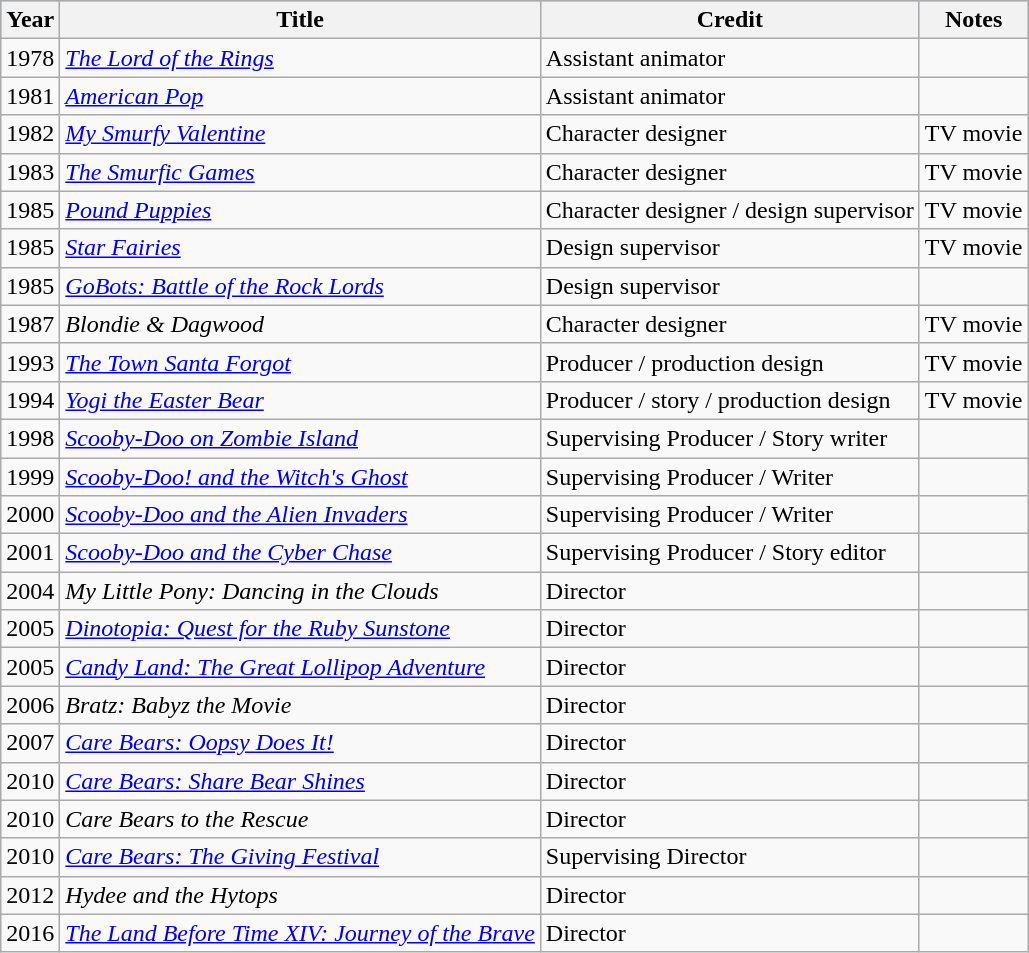<table class="wikitable">
<tr style="background:#b0c4de; text-align:center;">
<th>Year</th>
<th>Title</th>
<th>Credit</th>
<th>Notes</th>
</tr>
<tr>
<td>1978</td>
<td><em><a href='#'>The Lord of the Rings</a></em></td>
<td>Assistant animator</td>
<td></td>
</tr>
<tr>
<td>1981</td>
<td><em><a href='#'>American Pop</a></em></td>
<td>Assistant animator</td>
<td></td>
</tr>
<tr>
<td>1982</td>
<td><em><a href='#'>My Smurfy Valentine</a></em></td>
<td>Character designer</td>
<td>TV movie</td>
</tr>
<tr>
<td>1983</td>
<td><em><a href='#'>The Smurfic Games</a></em></td>
<td>Character designer</td>
<td>TV movie</td>
</tr>
<tr>
<td>1985</td>
<td><em><a href='#'>Pound Puppies</a></em></td>
<td>Character designer / design supervisor</td>
<td>TV movie</td>
</tr>
<tr>
<td>1985</td>
<td><em><a href='#'>Star Fairies</a></em></td>
<td>Design supervisor</td>
<td>TV movie</td>
</tr>
<tr>
<td>1985</td>
<td><em><a href='#'>GoBots: Battle of the Rock Lords</a></em></td>
<td>Design supervisor</td>
<td></td>
</tr>
<tr>
<td>1987</td>
<td><em>Blondie & Dagwood</em></td>
<td>Character designer</td>
<td>TV movie</td>
</tr>
<tr>
<td>1993</td>
<td><em><a href='#'>The Town Santa Forgot</a></em></td>
<td>Producer / production design</td>
<td>TV movie</td>
</tr>
<tr>
<td>1994</td>
<td><em><a href='#'>Yogi the Easter Bear</a></em></td>
<td>Producer / story / production design</td>
<td>TV movie</td>
</tr>
<tr>
<td>1998</td>
<td><em><a href='#'>Scooby-Doo on Zombie Island</a></em></td>
<td>Supervising Producer / Story writer</td>
<td></td>
</tr>
<tr>
<td>1999</td>
<td><em><a href='#'>Scooby-Doo! and the Witch's Ghost</a></em></td>
<td>Supervising Producer / Writer</td>
<td></td>
</tr>
<tr>
<td>2000</td>
<td><em><a href='#'>Scooby-Doo and the Alien Invaders</a></em></td>
<td>Supervising Producer / Writer</td>
<td></td>
</tr>
<tr>
<td>2001</td>
<td><em><a href='#'>Scooby-Doo and the Cyber Chase</a></em></td>
<td>Supervising Producer / Story editor</td>
<td></td>
</tr>
<tr>
<td>2004</td>
<td><em>My Little Pony: Dancing in the Clouds</em></td>
<td>Director</td>
<td></td>
</tr>
<tr>
<td>2005</td>
<td><em><a href='#'>Dinotopia: Quest for the Ruby Sunstone</a></em></td>
<td>Director</td>
<td></td>
</tr>
<tr>
<td>2005</td>
<td><em><a href='#'>Candy Land: The Great Lollipop Adventure</a></em></td>
<td>Director</td>
<td></td>
</tr>
<tr>
<td>2006</td>
<td><em>Bratz: Babyz the Movie</em></td>
<td>Director</td>
<td></td>
</tr>
<tr>
<td>2007</td>
<td><em><a href='#'>Care Bears: Oopsy Does It!</a></em></td>
<td>Director</td>
<td></td>
</tr>
<tr>
<td>2010</td>
<td><em><a href='#'>Care Bears: Share Bear Shines</a></em></td>
<td>Director</td>
<td></td>
</tr>
<tr>
<td>2010</td>
<td><em>Care Bears to the Rescue</em></td>
<td>Director</td>
<td></td>
</tr>
<tr>
<td>2010</td>
<td><em><a href='#'>Care Bears: The Giving Festival</a></em></td>
<td>Supervising Director</td>
<td></td>
</tr>
<tr>
<td>2012</td>
<td><em>Hydee and the Hytops</em></td>
<td>Director</td>
<td></td>
</tr>
<tr>
<td>2016</td>
<td><em><a href='#'>The Land Before Time XIV: Journey of the Brave</a></em></td>
<td>Director</td>
<td></td>
</tr>
</table>
